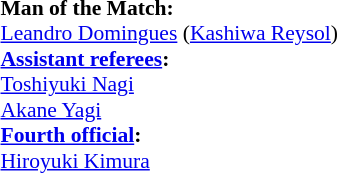<table width=50% style="font-size: 90%">
<tr>
<td><br><strong>Man of the Match:</strong>
<br> <a href='#'>Leandro Domingues</a> (<a href='#'>Kashiwa Reysol</a>)<br><strong><a href='#'>Assistant referees</a>:</strong>
<br> <a href='#'>Toshiyuki Nagi</a>
<br> <a href='#'>Akane Yagi</a>
<br><strong><a href='#'>Fourth official</a>:</strong>
<br> <a href='#'>Hiroyuki Kimura</a></td>
</tr>
</table>
